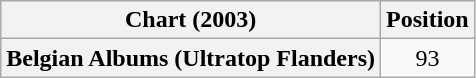<table class="wikitable plainrowheaders">
<tr>
<th>Chart (2003)</th>
<th>Position</th>
</tr>
<tr>
<th scope="row">Belgian Albums (Ultratop Flanders)</th>
<td style="text-align:center;">93</td>
</tr>
</table>
